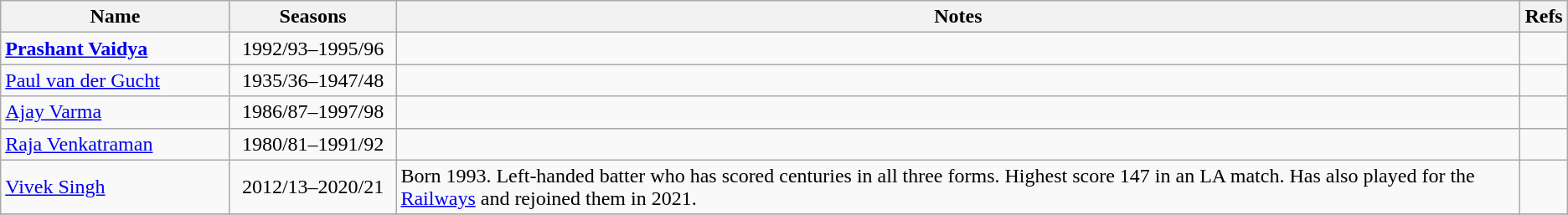<table class="wikitable">
<tr>
<th style="width:175px">Name</th>
<th style="width:125px">Seasons</th>
<th>Notes</th>
<th>Refs</th>
</tr>
<tr>
<td><strong><a href='#'>Prashant Vaidya</a></strong></td>
<td align="center">1992/93–1995/96</td>
<td></td>
<td></td>
</tr>
<tr>
<td><a href='#'>Paul van der Gucht</a></td>
<td align="center">1935/36–1947/48</td>
<td></td>
<td></td>
</tr>
<tr>
<td><a href='#'>Ajay Varma</a></td>
<td align="center">1986/87–1997/98</td>
<td></td>
<td></td>
</tr>
<tr>
<td><a href='#'>Raja Venkatraman</a></td>
<td align="center">1980/81–1991/92</td>
<td></td>
<td></td>
</tr>
<tr>
<td><a href='#'>Vivek Singh</a></td>
<td align="center">2012/13–2020/21</td>
<td>Born 1993. Left-handed batter who has scored centuries in all three forms. Highest score 147 in an LA match. Has also played for the <a href='#'>Railways</a> and rejoined them in 2021.</td>
<td></td>
</tr>
<tr>
</tr>
</table>
